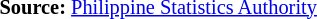<table style="font-size:85%;" '|>
<tr>
<td><br><p>
<strong>Source:</strong> <a href='#'>Philippine Statistics Authority</a>
</p></td>
</tr>
</table>
